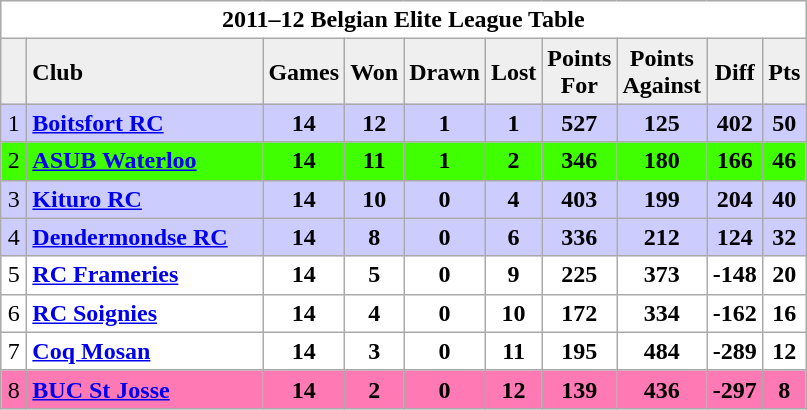<table class="wikitable" style="float:left; margin-right:15px; text-align: center;">
<tr>
<td colspan="12" style="background:#fff;" cellpadding="0" cellspacing="0"><strong>2011–12 Belgian Elite League Table</strong></td>
</tr>
<tr>
<th style="background:#efefef; width:10px;"></th>
<th style="text-align:left; background:#efefef; width:150px;">Club</th>
<th style="background:#efefef; width:20px;">Games</th>
<th style="background:#efefef; width:20px;">Won</th>
<th style="background:#efefef; width:20px;">Drawn</th>
<th style="background:#efefef; width:20px;">Lost</th>
<th style="background:#efefef; width:20px;">Points For</th>
<th style="background:#efefef; width:20px;">Points Against</th>
<th style="background:#efefef; width:30px;">Diff</th>
<th style="background:#efefef; width:20px;">Pts</th>
</tr>
<tr style="background:#ccf; text-align:center;">
<td>1</td>
<td align=left><strong><a href='#'>Boitsfort RC</a></strong></td>
<td><strong>14</strong></td>
<td><strong>12</strong></td>
<td><strong>1</strong></td>
<td><strong>1</strong></td>
<td><strong>527</strong></td>
<td><strong>125</strong></td>
<td><strong>402</strong></td>
<td><strong>50</strong></td>
</tr>
<tr style="background:#3fff00; text-align:center;">
<td>2</td>
<td align=left><strong><a href='#'>ASUB Waterloo</a></strong></td>
<td><strong>14</strong></td>
<td><strong>11</strong></td>
<td><strong>1</strong></td>
<td><strong>2</strong></td>
<td><strong>346</strong></td>
<td><strong>180</strong></td>
<td><strong>166</strong></td>
<td><strong>46</strong></td>
</tr>
<tr style="background:#ccf; text-align:center;">
<td>3</td>
<td align=left><strong><a href='#'>Kituro RC</a></strong></td>
<td><strong>14</strong></td>
<td><strong>10</strong></td>
<td><strong>0</strong></td>
<td><strong>4</strong></td>
<td><strong>403</strong></td>
<td><strong>199</strong></td>
<td><strong>204</strong></td>
<td><strong>40</strong></td>
</tr>
<tr style="background:#ccf; text-align:center;">
<td>4</td>
<td align=left><strong><a href='#'>Dendermondse RC</a></strong></td>
<td><strong>14</strong></td>
<td><strong>8</strong></td>
<td><strong>0</strong></td>
<td><strong>6</strong></td>
<td><strong>336</strong></td>
<td><strong>212</strong></td>
<td><strong>124</strong></td>
<td><strong>32</strong></td>
</tr>
<tr style="background:#fff; text-align:center;">
<td>5</td>
<td align=left><strong><a href='#'>RC Frameries</a></strong></td>
<td><strong>14</strong></td>
<td><strong>5</strong></td>
<td><strong>0</strong></td>
<td><strong>9</strong></td>
<td><strong>225</strong></td>
<td><strong>373</strong></td>
<td><strong>-148</strong></td>
<td><strong>20</strong></td>
</tr>
<tr style="background:#fff; text-align:center;">
<td>6</td>
<td align=left><strong><a href='#'>RC Soignies</a></strong></td>
<td><strong>14</strong></td>
<td><strong>4</strong></td>
<td><strong>0</strong></td>
<td><strong>10</strong></td>
<td><strong>172</strong></td>
<td><strong>334</strong></td>
<td><strong>-162</strong></td>
<td><strong>16</strong></td>
</tr>
<tr style="background:#fff; text-align:center;">
<td>7</td>
<td align=left><strong><a href='#'>Coq Mosan</a></strong></td>
<td><strong>14</strong></td>
<td><strong>3</strong></td>
<td><strong>0</strong></td>
<td><strong>11</strong></td>
<td><strong>195</strong></td>
<td><strong>484</strong></td>
<td><strong>-289</strong></td>
<td><strong>12</strong></td>
</tr>
<tr style="background:#ff79B4; text-align:center;">
<td>8</td>
<td align=left><strong><a href='#'>BUC St Josse</a></strong></td>
<td><strong>14</strong></td>
<td><strong>2</strong></td>
<td><strong>0</strong></td>
<td><strong>12</strong></td>
<td><strong>139</strong></td>
<td><strong>436</strong></td>
<td><strong>-297</strong></td>
<td><strong>8</strong></td>
</tr>
</table>
